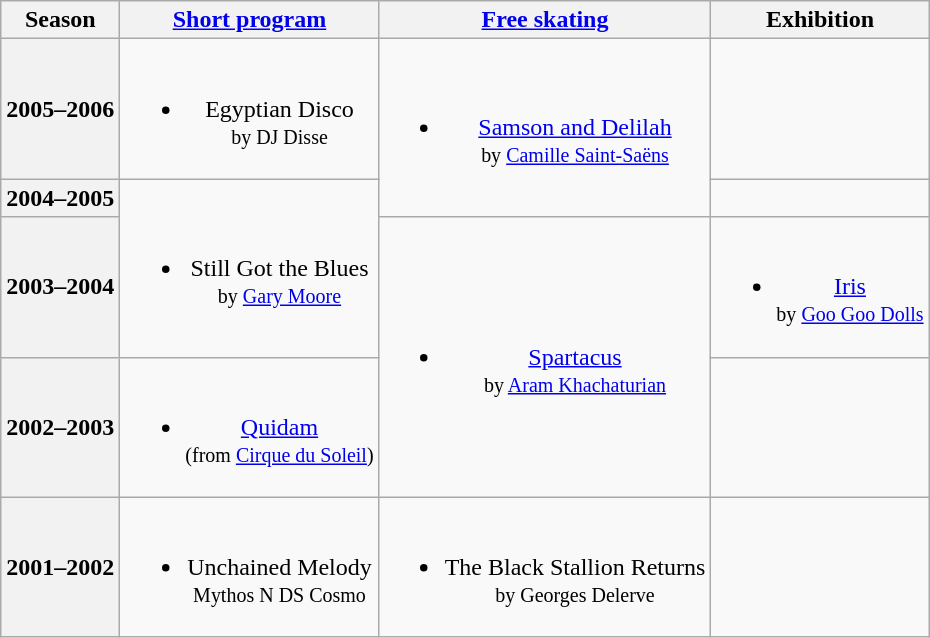<table class="wikitable" style="text-align:center">
<tr>
<th>Season</th>
<th><a href='#'>Short program</a></th>
<th><a href='#'>Free skating</a></th>
<th>Exhibition</th>
</tr>
<tr>
<th>2005–2006 <br></th>
<td><br><ul><li>Egyptian Disco <br><small> by DJ Disse </small></li></ul></td>
<td rowspan=2><br><ul><li><a href='#'>Samson and Delilah</a> <br><small> by <a href='#'>Camille Saint-Saëns</a> </small></li></ul></td>
<td></td>
</tr>
<tr>
<th>2004–2005 <br></th>
<td rowspan=2><br><ul><li>Still Got the Blues <br><small> by <a href='#'>Gary Moore</a> </small></li></ul></td>
<td></td>
</tr>
<tr>
<th>2003–2004 <br></th>
<td rowspan=2><br><ul><li><a href='#'>Spartacus</a> <br><small> by <a href='#'>Aram Khachaturian</a> </small></li></ul></td>
<td><br><ul><li><a href='#'>Iris</a> <br><small> by <a href='#'>Goo Goo Dolls</a> </small></li></ul></td>
</tr>
<tr>
<th>2002–2003 <br></th>
<td><br><ul><li><a href='#'>Quidam</a> <br><small> (from <a href='#'>Cirque du Soleil</a>) </small></li></ul></td>
<td></td>
</tr>
<tr>
<th>2001–2002 <br></th>
<td><br><ul><li>Unchained Melody <br><small> Mythos N DS Cosmo </small></li></ul></td>
<td><br><ul><li>The Black Stallion Returns <br><small> by Georges Delerve </small></li></ul></td>
<td></td>
</tr>
</table>
